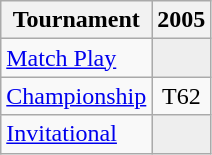<table class="wikitable" style="text-align:center;">
<tr>
<th>Tournament</th>
<th>2005</th>
</tr>
<tr>
<td align="left"><a href='#'>Match Play</a></td>
<td style="background:#eeeeee;"></td>
</tr>
<tr>
<td align="left"><a href='#'>Championship</a></td>
<td>T62</td>
</tr>
<tr>
<td align="left"><a href='#'>Invitational</a></td>
<td style="background:#eeeeee;"></td>
</tr>
</table>
